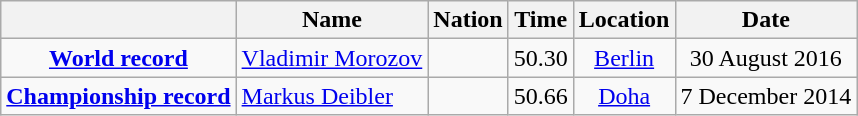<table class=wikitable style=text-align:center>
<tr>
<th></th>
<th>Name</th>
<th>Nation</th>
<th>Time</th>
<th>Location</th>
<th>Date</th>
</tr>
<tr>
<td><strong><a href='#'>World record</a></strong></td>
<td align=left><a href='#'>Vladimir Morozov</a></td>
<td align=left></td>
<td align=left>50.30</td>
<td><a href='#'>Berlin</a></td>
<td>30 August 2016</td>
</tr>
<tr>
<td><strong><a href='#'>Championship record</a></strong></td>
<td align=left><a href='#'>Markus Deibler</a></td>
<td align=left></td>
<td align=left>50.66</td>
<td><a href='#'>Doha</a></td>
<td>7 December 2014</td>
</tr>
</table>
